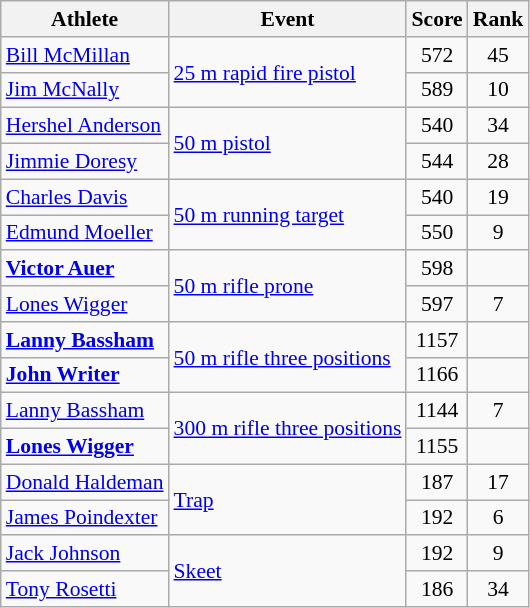<table class=wikitable style=font-size:90%;text-align:center>
<tr>
<th>Athlete</th>
<th>Event</th>
<th>Score</th>
<th>Rank</th>
</tr>
<tr>
<td align=left><a href='#'>Bill McMillan</a></td>
<td align=left rowspan=2><a href='#'>25 m rapid fire pistol</a></td>
<td>572</td>
<td>45</td>
</tr>
<tr>
<td align=left><a href='#'>Jim McNally</a></td>
<td>589</td>
<td>10</td>
</tr>
<tr>
<td align=left><a href='#'>Hershel Anderson</a></td>
<td align=left rowspan=2><a href='#'>50 m pistol</a></td>
<td>540</td>
<td>34</td>
</tr>
<tr>
<td align=left><a href='#'>Jimmie Doresy</a></td>
<td>544</td>
<td>28</td>
</tr>
<tr>
<td align=left><a href='#'>Charles Davis</a></td>
<td align=left rowspan=2><a href='#'>50 m running target</a></td>
<td>540</td>
<td>19</td>
</tr>
<tr>
<td align=left><a href='#'>Edmund Moeller</a></td>
<td>550</td>
<td>9</td>
</tr>
<tr>
<td align=left><strong><a href='#'>Victor Auer</a></strong></td>
<td align=left rowspan=2><a href='#'>50 m rifle prone</a></td>
<td>598</td>
<td></td>
</tr>
<tr>
<td align=left><a href='#'>Lones Wigger</a></td>
<td>597</td>
<td>7</td>
</tr>
<tr>
<td align=left><strong><a href='#'>Lanny Bassham</a></strong></td>
<td align=left rowspan=2><a href='#'>50 m rifle three positions</a></td>
<td>1157</td>
<td></td>
</tr>
<tr>
<td align=left><strong><a href='#'>John Writer</a></strong></td>
<td>1166 </td>
<td></td>
</tr>
<tr>
<td align=left><a href='#'>Lanny Bassham</a></td>
<td align=left rowspan=2><a href='#'>300 m rifle three positions</a></td>
<td>1144</td>
<td>7</td>
</tr>
<tr>
<td align=left><strong><a href='#'>Lones Wigger</a></strong></td>
<td>1155</td>
<td></td>
</tr>
<tr>
<td align=left><a href='#'>Donald Haldeman</a></td>
<td align=left rowspan=2><a href='#'>Trap</a></td>
<td>187</td>
<td>17</td>
</tr>
<tr>
<td align=left><a href='#'>James Poindexter</a></td>
<td>192</td>
<td>6</td>
</tr>
<tr>
<td align=left><a href='#'>Jack Johnson</a></td>
<td align=left rowspan=2><a href='#'>Skeet</a></td>
<td>192</td>
<td>9</td>
</tr>
<tr>
<td align=left><a href='#'>Tony Rosetti</a></td>
<td>186</td>
<td>34</td>
</tr>
</table>
